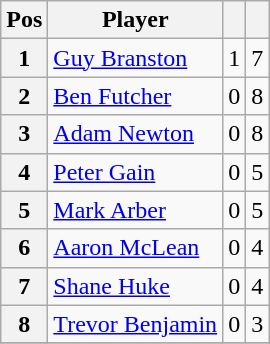<table class="wikitable">
<tr>
<th>Pos</th>
<th>Player</th>
<th></th>
<th></th>
</tr>
<tr>
<th>1</th>
<td> <a href='#'>Guy Branston</a></td>
<td>1</td>
<td>7</td>
</tr>
<tr>
<th>2</th>
<td> <a href='#'>Ben Futcher</a></td>
<td>0</td>
<td>8</td>
</tr>
<tr>
<th>3</th>
<td> <a href='#'>Adam Newton</a></td>
<td>0</td>
<td>8</td>
</tr>
<tr>
<th>4</th>
<td> <a href='#'>Peter Gain</a></td>
<td>0</td>
<td>5</td>
</tr>
<tr>
<th>5</th>
<td> <a href='#'>Mark Arber</a></td>
<td>0</td>
<td>5</td>
</tr>
<tr>
<th>6</th>
<td> <a href='#'>Aaron McLean</a></td>
<td>0</td>
<td>4</td>
</tr>
<tr>
<th>7</th>
<td> <a href='#'>Shane Huke</a></td>
<td>0</td>
<td>4</td>
</tr>
<tr>
<th>8</th>
<td> <a href='#'>Trevor Benjamin</a></td>
<td>0</td>
<td>3</td>
</tr>
<tr>
</tr>
</table>
